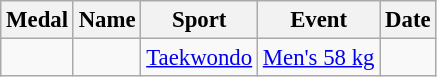<table class="wikitable sortable" style=font-size:95%>
<tr>
<th>Medal</th>
<th>Name</th>
<th>Sport</th>
<th>Event</th>
<th>Date</th>
</tr>
<tr>
<td></td>
<td></td>
<td><a href='#'>Taekwondo</a></td>
<td><a href='#'>Men's 58 kg</a></td>
<td></td>
</tr>
</table>
